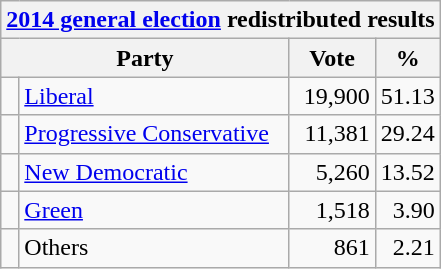<table class="wikitable">
<tr>
<th colspan="4"><a href='#'>2014 general election</a> redistributed results</th>
</tr>
<tr>
<th bgcolor="#DDDDFF" width="130px" colspan="2">Party</th>
<th bgcolor="#DDDDFF" width="50px">Vote</th>
<th bgcolor="#DDDDFF" width="30px">%</th>
</tr>
<tr>
<td> </td>
<td><a href='#'>Liberal</a></td>
<td align=right>19,900</td>
<td align=right>51.13</td>
</tr>
<tr>
<td> </td>
<td><a href='#'>Progressive Conservative</a></td>
<td align=right>11,381</td>
<td align=right>29.24</td>
</tr>
<tr>
<td> </td>
<td><a href='#'>New Democratic</a></td>
<td align=right>5,260</td>
<td align=right>13.52</td>
</tr>
<tr>
<td> </td>
<td><a href='#'>Green</a></td>
<td align=right>1,518</td>
<td align=right>3.90</td>
</tr>
<tr>
<td> </td>
<td>Others</td>
<td align=right>861</td>
<td align=right>2.21</td>
</tr>
</table>
